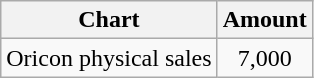<table class="wikitable">
<tr>
<th>Chart</th>
<th>Amount</th>
</tr>
<tr>
<td>Oricon physical sales</td>
<td align="center">7,000</td>
</tr>
</table>
